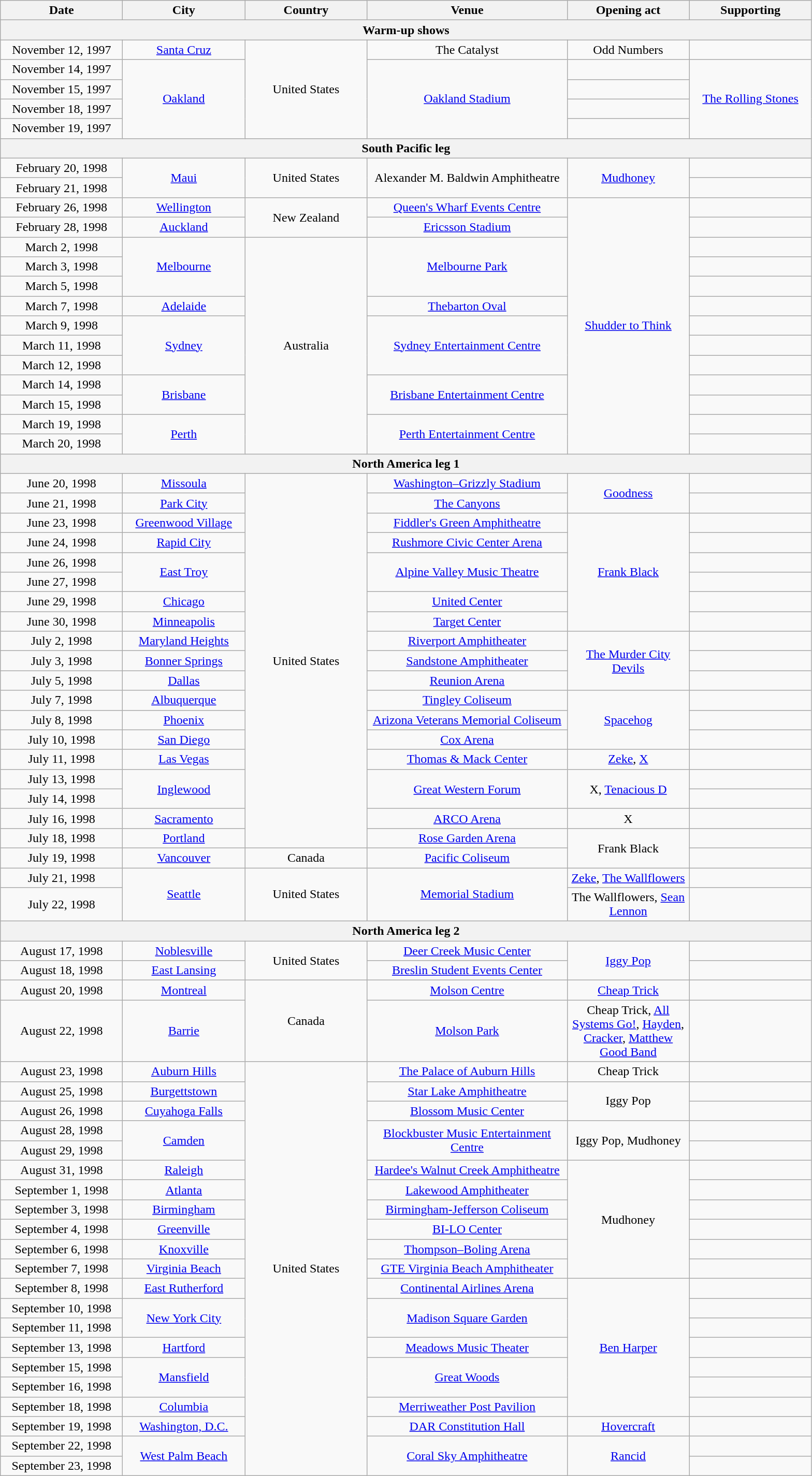<table class="wikitable" style="text-align:center;">
<tr>
<th style="width:150px;">Date</th>
<th style="width:150px;">City</th>
<th style="width:150px;">Country</th>
<th style="width:250px;">Venue</th>
<th style="width:150px;">Opening act</th>
<th style="width:150px;">Supporting</th>
</tr>
<tr>
<th colspan="6">Warm-up shows</th>
</tr>
<tr>
<td>November 12, 1997</td>
<td><a href='#'>Santa Cruz</a></td>
<td rowspan="5">United States</td>
<td>The Catalyst</td>
<td>Odd Numbers</td>
<td></td>
</tr>
<tr>
<td>November 14, 1997</td>
<td rowspan="4"><a href='#'>Oakland</a></td>
<td rowspan="4"><a href='#'>Oakland Stadium</a></td>
<td></td>
<td rowspan="4"><a href='#'>The Rolling Stones</a></td>
</tr>
<tr>
<td>November 15, 1997</td>
<td></td>
</tr>
<tr>
<td>November 18, 1997</td>
<td></td>
</tr>
<tr>
<td>November 19, 1997</td>
<td></td>
</tr>
<tr>
<th colspan="6">South Pacific leg</th>
</tr>
<tr>
<td>February 20, 1998</td>
<td rowspan="2"><a href='#'>Maui</a></td>
<td rowspan="2">United States</td>
<td rowspan="2">Alexander M. Baldwin Amphitheatre</td>
<td rowspan="2"><a href='#'>Mudhoney</a></td>
<td></td>
</tr>
<tr>
<td>February 21, 1998</td>
<td></td>
</tr>
<tr>
<td>February 26, 1998</td>
<td><a href='#'>Wellington</a></td>
<td rowspan="2">New Zealand</td>
<td><a href='#'>Queen's Wharf Events Centre</a></td>
<td rowspan="13"><a href='#'>Shudder to Think</a></td>
<td></td>
</tr>
<tr>
<td>February 28, 1998</td>
<td><a href='#'>Auckland</a></td>
<td><a href='#'>Ericsson Stadium</a></td>
<td></td>
</tr>
<tr>
<td>March 2, 1998</td>
<td rowspan="3"><a href='#'>Melbourne</a></td>
<td rowspan="11">Australia</td>
<td rowspan="3"><a href='#'>Melbourne Park</a></td>
<td></td>
</tr>
<tr>
<td>March 3, 1998</td>
<td></td>
</tr>
<tr>
<td>March 5, 1998</td>
<td></td>
</tr>
<tr>
<td>March 7, 1998</td>
<td><a href='#'>Adelaide</a></td>
<td><a href='#'>Thebarton Oval</a></td>
<td></td>
</tr>
<tr>
<td>March 9, 1998</td>
<td rowspan="3"><a href='#'>Sydney</a></td>
<td rowspan="3"><a href='#'>Sydney Entertainment Centre</a></td>
<td></td>
</tr>
<tr>
<td>March 11, 1998</td>
<td></td>
</tr>
<tr>
<td>March 12, 1998</td>
<td></td>
</tr>
<tr>
<td>March 14, 1998</td>
<td rowspan="2"><a href='#'>Brisbane</a></td>
<td rowspan="2"><a href='#'>Brisbane Entertainment Centre</a></td>
<td></td>
</tr>
<tr>
<td>March 15, 1998</td>
<td></td>
</tr>
<tr>
<td>March 19, 1998</td>
<td rowspan="2"><a href='#'>Perth</a></td>
<td rowspan="2"><a href='#'>Perth Entertainment Centre</a></td>
<td></td>
</tr>
<tr>
<td>March 20, 1998</td>
<td></td>
</tr>
<tr>
<th colspan="6">North America leg 1</th>
</tr>
<tr>
<td>June 20, 1998</td>
<td><a href='#'>Missoula</a></td>
<td rowspan="19">United States</td>
<td><a href='#'>Washington–Grizzly Stadium</a></td>
<td rowspan="2"><a href='#'>Goodness</a></td>
<td></td>
</tr>
<tr>
<td>June 21, 1998</td>
<td><a href='#'>Park City</a></td>
<td><a href='#'>The Canyons</a></td>
<td></td>
</tr>
<tr>
<td>June 23, 1998</td>
<td><a href='#'>Greenwood Village</a></td>
<td><a href='#'>Fiddler's Green Amphitheatre</a></td>
<td rowspan="6"><a href='#'>Frank Black</a></td>
<td></td>
</tr>
<tr>
<td>June 24, 1998</td>
<td><a href='#'>Rapid City</a></td>
<td><a href='#'>Rushmore Civic Center Arena</a></td>
<td></td>
</tr>
<tr>
<td>June 26, 1998</td>
<td rowspan="2"><a href='#'>East Troy</a></td>
<td rowspan="2"><a href='#'>Alpine Valley Music Theatre</a></td>
<td></td>
</tr>
<tr>
<td>June 27, 1998</td>
<td></td>
</tr>
<tr>
<td>June 29, 1998</td>
<td><a href='#'>Chicago</a></td>
<td><a href='#'>United Center</a></td>
<td></td>
</tr>
<tr>
<td>June 30, 1998</td>
<td><a href='#'>Minneapolis</a></td>
<td><a href='#'>Target Center</a></td>
<td></td>
</tr>
<tr>
<td>July 2, 1998</td>
<td><a href='#'>Maryland Heights</a></td>
<td><a href='#'>Riverport Amphitheater</a></td>
<td rowspan="3"><a href='#'>The Murder City Devils</a></td>
<td></td>
</tr>
<tr>
<td>July 3, 1998</td>
<td><a href='#'>Bonner Springs</a></td>
<td><a href='#'>Sandstone Amphitheater</a></td>
<td></td>
</tr>
<tr>
<td>July 5, 1998</td>
<td><a href='#'>Dallas</a></td>
<td><a href='#'>Reunion Arena</a></td>
<td></td>
</tr>
<tr>
<td>July 7, 1998</td>
<td><a href='#'>Albuquerque</a></td>
<td><a href='#'>Tingley Coliseum</a></td>
<td rowspan="3"><a href='#'>Spacehog</a></td>
<td></td>
</tr>
<tr>
<td>July 8, 1998</td>
<td><a href='#'>Phoenix</a></td>
<td><a href='#'>Arizona Veterans Memorial Coliseum</a></td>
<td></td>
</tr>
<tr>
<td>July 10, 1998</td>
<td><a href='#'>San Diego</a></td>
<td><a href='#'>Cox Arena</a></td>
<td></td>
</tr>
<tr>
<td>July 11, 1998</td>
<td><a href='#'>Las Vegas</a></td>
<td><a href='#'>Thomas & Mack Center</a></td>
<td><a href='#'>Zeke</a>, <a href='#'>X</a></td>
<td></td>
</tr>
<tr>
<td>July 13, 1998</td>
<td rowspan="2"><a href='#'>Inglewood</a></td>
<td rowspan="2"><a href='#'>Great Western Forum</a></td>
<td rowspan="2">X, <a href='#'>Tenacious D</a></td>
<td></td>
</tr>
<tr>
<td>July 14, 1998</td>
<td></td>
</tr>
<tr>
<td>July 16, 1998</td>
<td><a href='#'>Sacramento</a></td>
<td><a href='#'>ARCO Arena</a></td>
<td>X</td>
<td></td>
</tr>
<tr>
<td>July 18, 1998</td>
<td><a href='#'>Portland</a></td>
<td><a href='#'>Rose Garden Arena</a></td>
<td rowspan="2">Frank Black</td>
<td></td>
</tr>
<tr>
<td>July 19, 1998</td>
<td><a href='#'>Vancouver</a></td>
<td>Canada</td>
<td><a href='#'>Pacific Coliseum</a></td>
<td></td>
</tr>
<tr>
<td>July 21, 1998</td>
<td rowspan="2"><a href='#'>Seattle</a></td>
<td rowspan="2">United States</td>
<td rowspan="2"><a href='#'>Memorial Stadium</a></td>
<td><a href='#'>Zeke</a>, <a href='#'>The Wallflowers</a></td>
<td></td>
</tr>
<tr>
<td>July 22, 1998</td>
<td>The Wallflowers, <a href='#'>Sean Lennon</a></td>
<td></td>
</tr>
<tr>
<th colspan="6">North America leg 2</th>
</tr>
<tr>
<td>August 17, 1998</td>
<td><a href='#'>Noblesville</a></td>
<td rowspan="2">United States</td>
<td><a href='#'>Deer Creek Music Center</a></td>
<td rowspan="2"><a href='#'>Iggy Pop</a></td>
<td></td>
</tr>
<tr>
<td>August 18, 1998</td>
<td><a href='#'>East Lansing</a></td>
<td><a href='#'>Breslin Student Events Center</a></td>
<td></td>
</tr>
<tr>
<td>August 20, 1998</td>
<td><a href='#'>Montreal</a></td>
<td rowspan="2">Canada</td>
<td><a href='#'>Molson Centre</a></td>
<td><a href='#'>Cheap Trick</a></td>
<td></td>
</tr>
<tr>
<td>August 22, 1998</td>
<td><a href='#'>Barrie</a></td>
<td><a href='#'>Molson Park</a></td>
<td>Cheap Trick, <a href='#'>All Systems Go!</a>, <a href='#'>Hayden</a>, <a href='#'>Cracker</a>, <a href='#'>Matthew Good Band</a></td>
<td></td>
</tr>
<tr>
<td>August 23, 1998</td>
<td><a href='#'>Auburn Hills</a></td>
<td rowspan="21">United States</td>
<td><a href='#'>The Palace of Auburn Hills</a></td>
<td>Cheap Trick</td>
<td></td>
</tr>
<tr>
<td>August 25, 1998</td>
<td><a href='#'>Burgettstown</a></td>
<td><a href='#'>Star Lake Amphitheatre</a></td>
<td rowspan="2">Iggy Pop</td>
<td></td>
</tr>
<tr>
<td>August 26, 1998</td>
<td><a href='#'>Cuyahoga Falls</a></td>
<td><a href='#'>Blossom Music Center</a></td>
<td></td>
</tr>
<tr>
<td>August 28, 1998</td>
<td rowspan="2"><a href='#'>Camden</a></td>
<td rowspan="2"><a href='#'>Blockbuster Music Entertainment Centre</a></td>
<td rowspan="2">Iggy Pop, Mudhoney</td>
<td></td>
</tr>
<tr>
<td>August 29, 1998</td>
<td></td>
</tr>
<tr>
<td>August 31, 1998</td>
<td><a href='#'>Raleigh</a></td>
<td><a href='#'>Hardee's Walnut Creek Amphitheatre</a></td>
<td rowspan="6">Mudhoney</td>
<td></td>
</tr>
<tr>
<td>September 1, 1998</td>
<td><a href='#'>Atlanta</a></td>
<td><a href='#'>Lakewood Amphitheater</a></td>
<td></td>
</tr>
<tr>
<td>September 3, 1998</td>
<td><a href='#'>Birmingham</a></td>
<td><a href='#'>Birmingham-Jefferson Coliseum</a></td>
<td></td>
</tr>
<tr>
<td>September 4, 1998</td>
<td><a href='#'>Greenville</a></td>
<td><a href='#'>BI-LO Center</a></td>
<td></td>
</tr>
<tr>
<td>September 6, 1998</td>
<td><a href='#'>Knoxville</a></td>
<td><a href='#'>Thompson–Boling Arena</a></td>
<td></td>
</tr>
<tr>
<td>September 7, 1998</td>
<td><a href='#'>Virginia Beach</a></td>
<td><a href='#'>GTE Virginia Beach Amphitheater</a></td>
<td></td>
</tr>
<tr>
<td>September 8, 1998</td>
<td><a href='#'>East Rutherford</a></td>
<td><a href='#'>Continental Airlines Arena</a></td>
<td rowspan="7"><a href='#'>Ben Harper</a></td>
<td></td>
</tr>
<tr>
<td>September 10, 1998</td>
<td rowspan="2"><a href='#'>New York City</a></td>
<td rowspan="2"><a href='#'>Madison Square Garden</a></td>
<td></td>
</tr>
<tr>
<td>September 11, 1998</td>
<td></td>
</tr>
<tr>
<td>September 13, 1998</td>
<td><a href='#'>Hartford</a></td>
<td><a href='#'>Meadows Music Theater</a></td>
<td></td>
</tr>
<tr>
<td>September 15, 1998</td>
<td rowspan="2"><a href='#'>Mansfield</a></td>
<td rowspan="2"><a href='#'>Great Woods</a></td>
<td></td>
</tr>
<tr>
<td>September 16, 1998</td>
<td></td>
</tr>
<tr>
<td>September 18, 1998</td>
<td><a href='#'>Columbia</a></td>
<td><a href='#'>Merriweather Post Pavilion</a></td>
<td></td>
</tr>
<tr>
<td>September 19, 1998</td>
<td><a href='#'>Washington, D.C.</a></td>
<td><a href='#'>DAR Constitution Hall</a></td>
<td><a href='#'>Hovercraft</a></td>
<td></td>
</tr>
<tr>
<td>September 22, 1998</td>
<td rowspan="2"><a href='#'>West Palm Beach</a></td>
<td rowspan="2"><a href='#'>Coral Sky Amphitheatre</a></td>
<td rowspan="2"><a href='#'>Rancid</a></td>
<td></td>
</tr>
<tr>
<td>September 23, 1998</td>
<td></td>
</tr>
</table>
